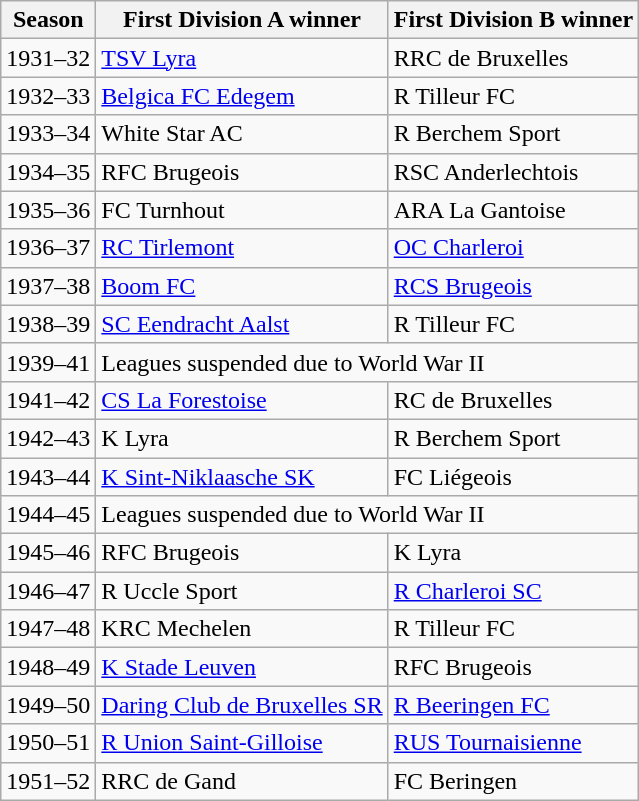<table class="wikitable sortable" style="text–align:center;">
<tr>
<th>Season</th>
<th>First Division A winner</th>
<th>First Division B winner</th>
</tr>
<tr>
<td>1931–32</td>
<td><a href='#'>TSV Lyra</a></td>
<td>RRC de Bruxelles</td>
</tr>
<tr>
<td>1932–33</td>
<td><a href='#'>Belgica FC Edegem</a></td>
<td>R Tilleur FC</td>
</tr>
<tr>
<td>1933–34</td>
<td>White Star AC</td>
<td>R Berchem Sport</td>
</tr>
<tr>
<td>1934–35</td>
<td>RFC Brugeois</td>
<td>RSC Anderlechtois</td>
</tr>
<tr>
<td>1935–36</td>
<td>FC Turnhout</td>
<td>ARA La Gantoise</td>
</tr>
<tr>
<td>1936–37</td>
<td><a href='#'>RC Tirlemont</a></td>
<td><a href='#'>OC Charleroi</a></td>
</tr>
<tr>
<td>1937–38</td>
<td><a href='#'>Boom FC</a></td>
<td><a href='#'>RCS Brugeois</a></td>
</tr>
<tr>
<td>1938–39</td>
<td><a href='#'>SC Eendracht Aalst</a></td>
<td>R Tilleur FC</td>
</tr>
<tr>
<td>1939–41</td>
<td colspan="2">Leagues suspended due to World War II</td>
</tr>
<tr>
<td>1941–42</td>
<td><a href='#'>CS La Forestoise</a></td>
<td>RC de Bruxelles</td>
</tr>
<tr>
<td>1942–43</td>
<td>K Lyra</td>
<td>R Berchem Sport</td>
</tr>
<tr>
<td>1943–44</td>
<td><a href='#'>K Sint-Niklaasche SK</a></td>
<td>FC Liégeois</td>
</tr>
<tr>
<td>1944–45</td>
<td colspan="2">Leagues suspended due to World War II</td>
</tr>
<tr>
<td>1945–46</td>
<td>RFC Brugeois</td>
<td>K Lyra</td>
</tr>
<tr>
<td>1946–47</td>
<td>R Uccle Sport</td>
<td><a href='#'>R Charleroi SC</a></td>
</tr>
<tr>
<td>1947–48</td>
<td>KRC Mechelen</td>
<td>R Tilleur FC</td>
</tr>
<tr>
<td>1948–49</td>
<td><a href='#'>K Stade Leuven</a></td>
<td>RFC Brugeois</td>
</tr>
<tr>
<td>1949–50</td>
<td><a href='#'>Daring Club de Bruxelles SR</a></td>
<td><a href='#'>R Beeringen FC</a></td>
</tr>
<tr>
<td>1950–51</td>
<td><a href='#'>R Union Saint-Gilloise</a></td>
<td><a href='#'>RUS Tournaisienne</a></td>
</tr>
<tr>
<td>1951–52</td>
<td>RRC de Gand</td>
<td>FC Beringen</td>
</tr>
</table>
